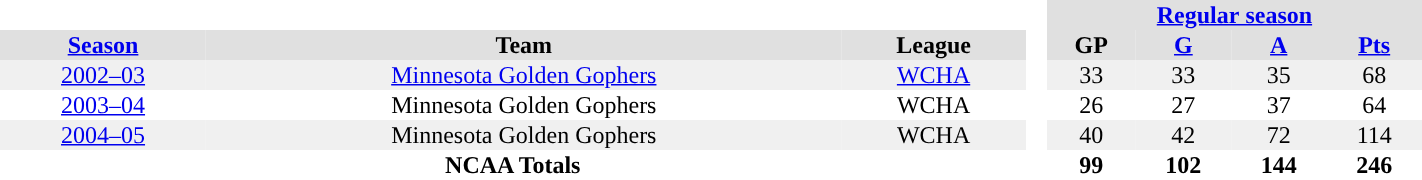<table border="0" cellpadding="1" cellspacing="0" width="75%" style="text-align:center">
<tr bgcolor="#e0e0e0">
<th colspan="3" bgcolor="#ffffff"> </th>
<th rowspan="100" bgcolor="#ffffff"> </th>
<th colspan="4"><a href='#'>Regular season</a></th>
</tr>
<tr bgcolor="#e0e0e0">
<th><a href='#'>Season</a></th>
<th>Team</th>
<th>League</th>
<th>GP</th>
<th><a href='#'>G</a></th>
<th><a href='#'>A</a></th>
<th><a href='#'>Pts</a></th>
</tr>
<tr bgcolor="#f0f0f0">
<td><a href='#'>2002–03</a></td>
<td><a href='#'>Minnesota Golden Gophers</a></td>
<td><a href='#'>WCHA</a></td>
<td>33</td>
<td>33</td>
<td>35</td>
<td>68</td>
</tr>
<tr>
<td><a href='#'>2003–04</a></td>
<td>Minnesota Golden Gophers</td>
<td>WCHA</td>
<td>26</td>
<td>27</td>
<td>37</td>
<td>64</td>
</tr>
<tr bgcolor="#f0f0f0">
<td><a href='#'>2004–05</a></td>
<td>Minnesota Golden Gophers</td>
<td>WCHA</td>
<td>40</td>
<td>42</td>
<td>72</td>
<td>114</td>
</tr>
<tr>
<th colspan="3">NCAA Totals</th>
<th>99</th>
<th>102</th>
<th>144</th>
<th>246</th>
</tr>
</table>
